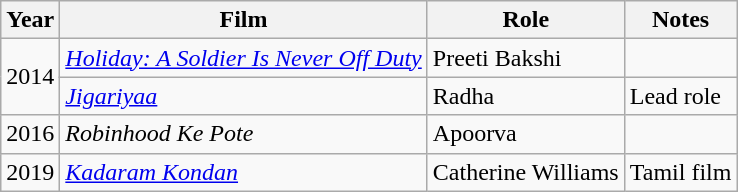<table class="wikitable sortable">
<tr>
<th>Year</th>
<th>Film</th>
<th>Role</th>
<th>Notes</th>
</tr>
<tr>
<td rowspan="2">2014</td>
<td><em><a href='#'>Holiday: A Soldier Is Never Off Duty</a></em></td>
<td>Preeti Bakshi</td>
<td></td>
</tr>
<tr>
<td><em><a href='#'>Jigariyaa</a></em></td>
<td>Radha</td>
<td>Lead role</td>
</tr>
<tr>
<td>2016</td>
<td><em>Robinhood Ke Pote</em></td>
<td>Apoorva</td>
<td></td>
</tr>
<tr>
<td>2019</td>
<td><em><a href='#'>Kadaram Kondan</a></em></td>
<td>Catherine Williams</td>
<td>Tamil film</td>
</tr>
</table>
